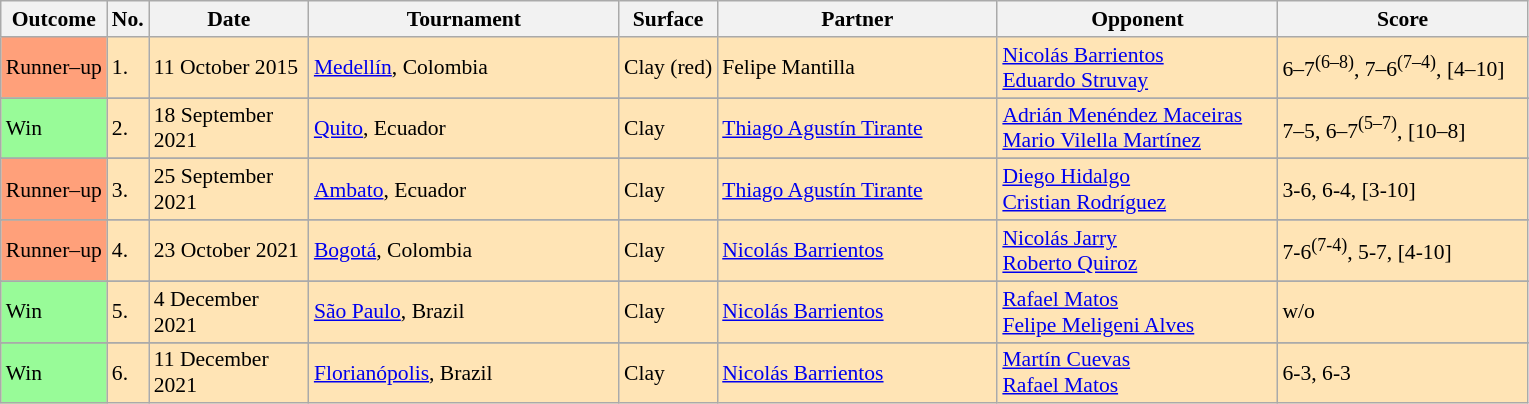<table class="wikitable" style=font-size:90%>
<tr>
<th>Outcome</th>
<th>No.</th>
<th width=100>Date</th>
<th width=200>Tournament</th>
<th>Surface</th>
<th width=180>Partner</th>
<th width=180>Opponent</th>
<th width=160>Score</th>
</tr>
<tr bgcolor=moccasin>
<td bgcolor="FFA07A">Runner–up</td>
<td>1.</td>
<td>11 October 2015</td>
<td><a href='#'>Medellín</a>, Colombia</td>
<td>Clay (red)</td>
<td> Felipe Mantilla</td>
<td> <a href='#'>Nicolás Barrientos</a><br> <a href='#'>Eduardo Struvay</a></td>
<td>6–7<sup>(6–8)</sup>, 7–6<sup>(7–4)</sup>, [4–10]</td>
</tr>
<tr>
</tr>
<tr bgcolor=moccasin>
<td bgcolor="98FB98">Win</td>
<td>2.</td>
<td>18 September 2021</td>
<td><a href='#'>Quito</a>, Ecuador</td>
<td>Clay</td>
<td> <a href='#'>Thiago Agustín Tirante</a></td>
<td> <a href='#'>Adrián Menéndez Maceiras</a><br> <a href='#'>Mario Vilella Martínez</a></td>
<td>7–5, 6–7<sup>(5–7)</sup>, [10–8]</td>
</tr>
<tr>
</tr>
<tr bgcolor=moccasin>
<td bgcolor="FFA07A">Runner–up</td>
<td>3.</td>
<td>25 September 2021</td>
<td><a href='#'>Ambato</a>, Ecuador</td>
<td>Clay</td>
<td> <a href='#'>Thiago Agustín Tirante</a></td>
<td> <a href='#'>Diego Hidalgo</a><br> <a href='#'>Cristian Rodríguez</a></td>
<td>3-6, 6-4, [3-10]</td>
</tr>
<tr>
</tr>
<tr bgcolor=moccasin>
<td bgcolor="FFA07A">Runner–up</td>
<td>4.</td>
<td>23 October 2021</td>
<td><a href='#'>Bogotá</a>, Colombia</td>
<td>Clay</td>
<td> <a href='#'>Nicolás Barrientos</a></td>
<td> <a href='#'>Nicolás Jarry</a><br> <a href='#'>Roberto Quiroz</a></td>
<td>7-6<sup>(7-4)</sup>, 5-7, [4-10]</td>
</tr>
<tr>
</tr>
<tr bgcolor=moccasin>
<td bgcolor="98FB98">Win</td>
<td>5.</td>
<td>4 December 2021</td>
<td><a href='#'>São Paulo</a>, Brazil</td>
<td>Clay</td>
<td> <a href='#'>Nicolás Barrientos</a></td>
<td> <a href='#'>Rafael Matos</a><br> <a href='#'>Felipe Meligeni Alves</a></td>
<td>w/o</td>
</tr>
<tr>
</tr>
<tr bgcolor=moccasin>
<td bgcolor="98FB98">Win</td>
<td>6.</td>
<td>11 December 2021</td>
<td><a href='#'>Florianópolis</a>, Brazil</td>
<td>Clay</td>
<td> <a href='#'>Nicolás Barrientos</a></td>
<td> <a href='#'>Martín Cuevas</a><br> <a href='#'>Rafael Matos</a></td>
<td>6-3, 6-3</td>
</tr>
</table>
